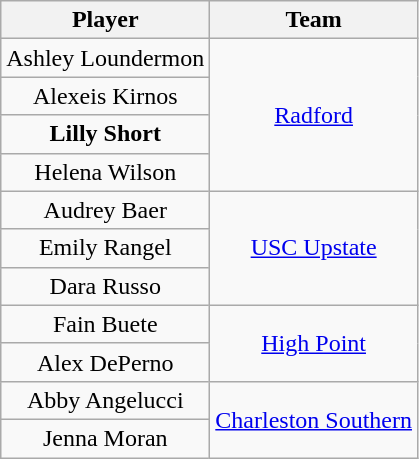<table class="wikitable" style="text-align:center">
<tr>
<th>Player</th>
<th>Team</th>
</tr>
<tr>
<td>Ashley Loundermon</td>
<td rowspan=4><a href='#'>Radford</a></td>
</tr>
<tr>
<td>Alexeis Kirnos</td>
</tr>
<tr>
<td><strong>Lilly Short</strong></td>
</tr>
<tr>
<td>Helena Wilson</td>
</tr>
<tr>
<td>Audrey Baer</td>
<td rowspan=3><a href='#'>USC Upstate</a></td>
</tr>
<tr>
<td>Emily Rangel</td>
</tr>
<tr>
<td>Dara Russo</td>
</tr>
<tr>
<td>Fain Buete</td>
<td rowspan=2><a href='#'>High Point</a></td>
</tr>
<tr>
<td>Alex DePerno</td>
</tr>
<tr>
<td>Abby Angelucci</td>
<td rowspan=2><a href='#'>Charleston Southern</a></td>
</tr>
<tr>
<td>Jenna Moran</td>
</tr>
</table>
